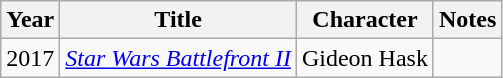<table class="wikitable sortable">
<tr>
<th>Year</th>
<th>Title</th>
<th>Character</th>
<th>Notes</th>
</tr>
<tr>
<td>2017</td>
<td><em><a href='#'>Star Wars Battlefront II</a></em></td>
<td>Gideon Hask</td>
<td></td>
</tr>
</table>
